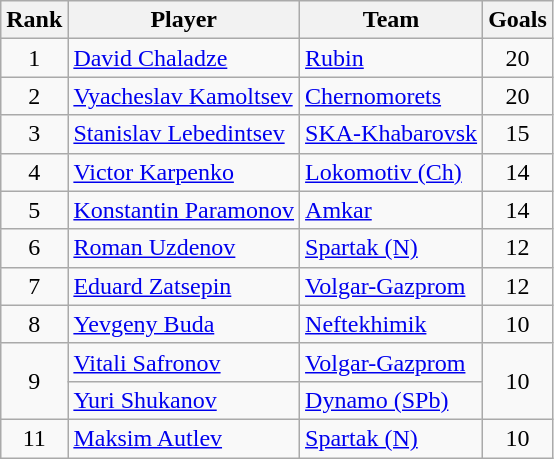<table class="wikitable">
<tr>
<th>Rank</th>
<th>Player</th>
<th>Team</th>
<th>Goals</th>
</tr>
<tr>
<td align=center>1</td>
<td> <a href='#'>David Chaladze</a></td>
<td><a href='#'>Rubin</a></td>
<td align=center>20</td>
</tr>
<tr>
<td align=center>2</td>
<td> <a href='#'>Vyacheslav Kamoltsev</a></td>
<td><a href='#'>Chernomorets</a></td>
<td align=center>20</td>
</tr>
<tr>
<td align=center>3</td>
<td> <a href='#'>Stanislav Lebedintsev</a></td>
<td><a href='#'>SKA-Khabarovsk</a></td>
<td align=center>15</td>
</tr>
<tr>
<td align=center>4</td>
<td> <a href='#'>Victor Karpenko</a></td>
<td><a href='#'>Lokomotiv (Ch)</a></td>
<td align=center>14</td>
</tr>
<tr>
<td align=center>5</td>
<td> <a href='#'>Konstantin Paramonov</a></td>
<td><a href='#'>Amkar</a></td>
<td align=center>14</td>
</tr>
<tr>
<td align=center>6</td>
<td> <a href='#'>Roman Uzdenov</a></td>
<td><a href='#'>Spartak (N)</a></td>
<td align=center>12</td>
</tr>
<tr>
<td align=center>7</td>
<td> <a href='#'>Eduard Zatsepin</a></td>
<td><a href='#'>Volgar-Gazprom</a></td>
<td align=center>12</td>
</tr>
<tr>
<td align=center>8</td>
<td> <a href='#'>Yevgeny Buda</a></td>
<td><a href='#'>Neftekhimik</a></td>
<td align=center>10</td>
</tr>
<tr>
<td rowspan="2" align=center>9</td>
<td> <a href='#'>Vitali Safronov</a></td>
<td><a href='#'>Volgar-Gazprom</a></td>
<td rowspan="2" align=center>10</td>
</tr>
<tr>
<td> <a href='#'>Yuri Shukanov</a></td>
<td><a href='#'>Dynamo (SPb)</a></td>
</tr>
<tr>
<td align=center>11</td>
<td> <a href='#'>Maksim Autlev</a></td>
<td><a href='#'>Spartak (N)</a></td>
<td align=center>10</td>
</tr>
</table>
